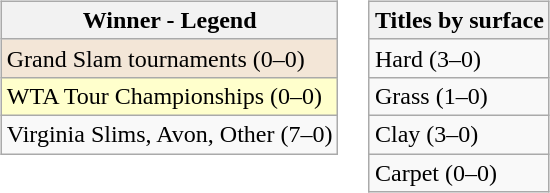<table>
<tr valign=top>
<td><br><table class="wikitable sortable mw-collapsible mw-collapsed">
<tr>
<th>Winner - Legend</th>
</tr>
<tr>
<td bgcolor=#F3E6D7>Grand Slam tournaments (0–0)</td>
</tr>
<tr>
<td bgcolor=#FFFFCC>WTA Tour Championships (0–0)</td>
</tr>
<tr>
<td>Virginia Slims, Avon, Other (7–0)</td>
</tr>
</table>
</td>
<td><br><table class="wikitable sortable mw-collapsible mw-collapsed">
<tr>
<th>Titles by surface</th>
</tr>
<tr>
<td>Hard (3–0)</td>
</tr>
<tr>
<td>Grass (1–0)</td>
</tr>
<tr>
<td>Clay (3–0)</td>
</tr>
<tr>
<td>Carpet (0–0)</td>
</tr>
</table>
</td>
</tr>
</table>
